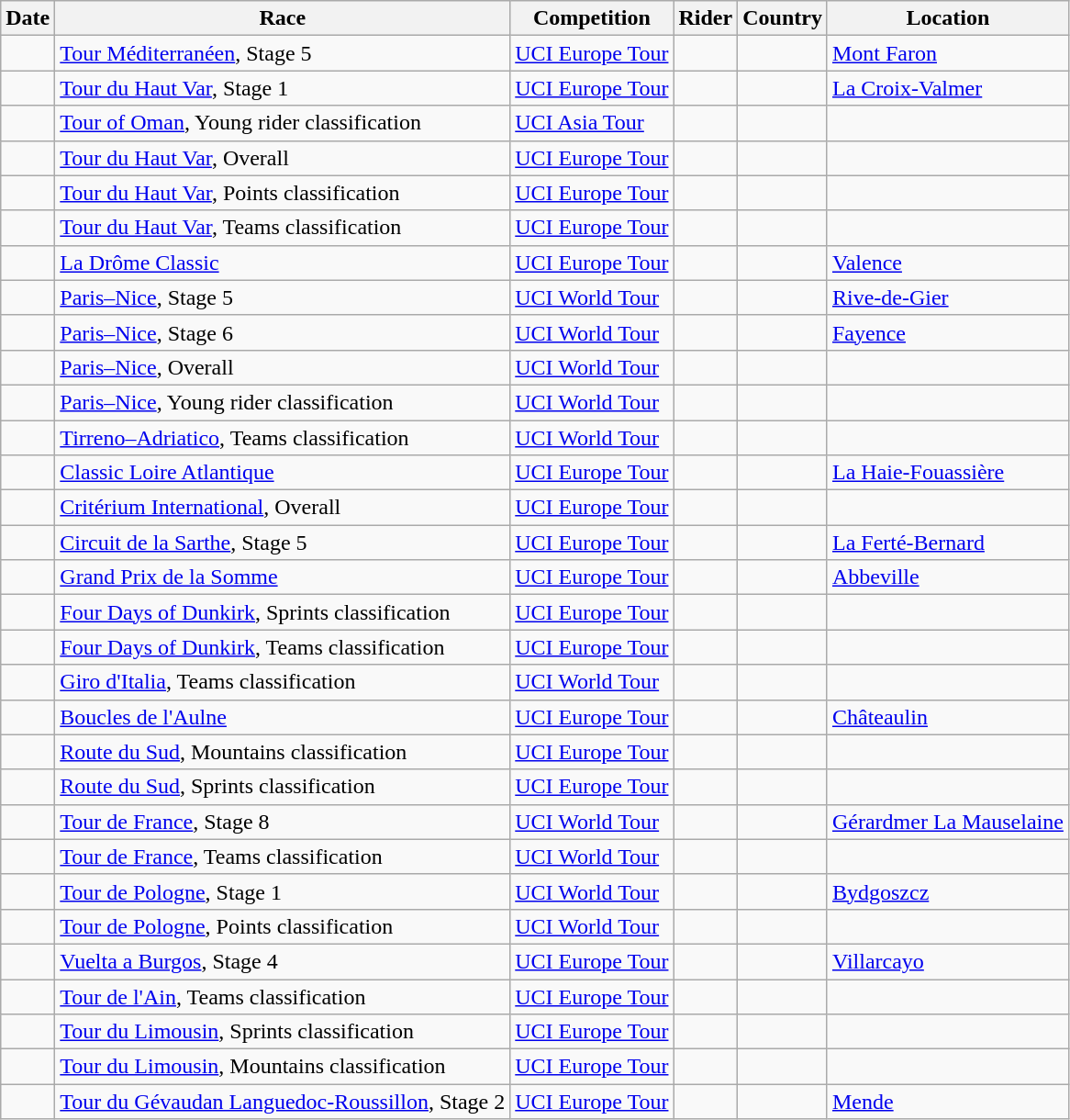<table class="wikitable sortable">
<tr>
<th>Date</th>
<th>Race</th>
<th>Competition</th>
<th>Rider</th>
<th>Country</th>
<th>Location</th>
</tr>
<tr>
<td></td>
<td><a href='#'>Tour Méditerranéen</a>, Stage 5</td>
<td><a href='#'>UCI Europe Tour</a></td>
<td></td>
<td></td>
<td><a href='#'>Mont Faron</a></td>
</tr>
<tr>
<td></td>
<td><a href='#'>Tour du Haut Var</a>, Stage 1</td>
<td><a href='#'>UCI Europe Tour</a></td>
<td></td>
<td></td>
<td><a href='#'>La Croix-Valmer</a></td>
</tr>
<tr>
<td></td>
<td><a href='#'>Tour of Oman</a>, Young rider classification</td>
<td><a href='#'>UCI Asia Tour</a></td>
<td></td>
<td></td>
<td></td>
</tr>
<tr>
<td></td>
<td><a href='#'>Tour du Haut Var</a>, Overall</td>
<td><a href='#'>UCI Europe Tour</a></td>
<td></td>
<td></td>
<td></td>
</tr>
<tr>
<td></td>
<td><a href='#'>Tour du Haut Var</a>, Points classification</td>
<td><a href='#'>UCI Europe Tour</a></td>
<td></td>
<td></td>
<td></td>
</tr>
<tr>
<td></td>
<td><a href='#'>Tour du Haut Var</a>, Teams classification</td>
<td><a href='#'>UCI Europe Tour</a></td>
<td align="center"></td>
<td></td>
<td></td>
</tr>
<tr>
<td></td>
<td><a href='#'>La Drôme Classic</a></td>
<td><a href='#'>UCI Europe Tour</a></td>
<td></td>
<td></td>
<td><a href='#'>Valence</a></td>
</tr>
<tr>
<td></td>
<td><a href='#'>Paris–Nice</a>, Stage 5</td>
<td><a href='#'>UCI World Tour</a></td>
<td></td>
<td></td>
<td><a href='#'>Rive-de-Gier</a></td>
</tr>
<tr>
<td></td>
<td><a href='#'>Paris–Nice</a>, Stage 6</td>
<td><a href='#'>UCI World Tour</a></td>
<td></td>
<td></td>
<td><a href='#'>Fayence</a></td>
</tr>
<tr>
<td></td>
<td><a href='#'>Paris–Nice</a>, Overall</td>
<td><a href='#'>UCI World Tour</a></td>
<td></td>
<td></td>
<td></td>
</tr>
<tr>
<td></td>
<td><a href='#'>Paris–Nice</a>, Young rider classification</td>
<td><a href='#'>UCI World Tour</a></td>
<td></td>
<td></td>
<td></td>
</tr>
<tr>
<td></td>
<td><a href='#'>Tirreno–Adriatico</a>, Teams classification</td>
<td><a href='#'>UCI World Tour</a></td>
<td align="center"></td>
<td></td>
<td></td>
</tr>
<tr>
<td></td>
<td><a href='#'>Classic Loire Atlantique</a></td>
<td><a href='#'>UCI Europe Tour</a></td>
<td></td>
<td></td>
<td><a href='#'>La Haie-Fouassière</a></td>
</tr>
<tr>
<td></td>
<td><a href='#'>Critérium International</a>, Overall</td>
<td><a href='#'>UCI Europe Tour</a></td>
<td></td>
<td></td>
<td></td>
</tr>
<tr>
<td></td>
<td><a href='#'>Circuit de la Sarthe</a>, Stage 5</td>
<td><a href='#'>UCI Europe Tour</a></td>
<td></td>
<td></td>
<td><a href='#'>La Ferté-Bernard</a></td>
</tr>
<tr>
<td></td>
<td><a href='#'>Grand Prix de la Somme</a></td>
<td><a href='#'>UCI Europe Tour</a></td>
<td></td>
<td></td>
<td><a href='#'>Abbeville</a></td>
</tr>
<tr>
<td></td>
<td><a href='#'>Four Days of Dunkirk</a>, Sprints classification</td>
<td><a href='#'>UCI Europe Tour</a></td>
<td></td>
<td></td>
<td></td>
</tr>
<tr>
<td></td>
<td><a href='#'>Four Days of Dunkirk</a>, Teams classification</td>
<td><a href='#'>UCI Europe Tour</a></td>
<td align="center"></td>
<td></td>
<td></td>
</tr>
<tr>
<td></td>
<td><a href='#'>Giro d'Italia</a>, Teams classification</td>
<td><a href='#'>UCI World Tour</a></td>
<td align="center"></td>
<td></td>
<td></td>
</tr>
<tr>
<td></td>
<td><a href='#'>Boucles de l'Aulne</a></td>
<td><a href='#'>UCI Europe Tour</a></td>
<td></td>
<td></td>
<td><a href='#'>Châteaulin</a></td>
</tr>
<tr>
<td></td>
<td><a href='#'>Route du Sud</a>, Mountains classification</td>
<td><a href='#'>UCI Europe Tour</a></td>
<td></td>
<td></td>
<td></td>
</tr>
<tr>
<td></td>
<td><a href='#'>Route du Sud</a>, Sprints classification</td>
<td><a href='#'>UCI Europe Tour</a></td>
<td></td>
<td></td>
<td></td>
</tr>
<tr>
<td></td>
<td><a href='#'>Tour de France</a>, Stage 8</td>
<td><a href='#'>UCI World Tour</a></td>
<td></td>
<td></td>
<td><a href='#'>Gérardmer La Mauselaine</a></td>
</tr>
<tr>
<td></td>
<td><a href='#'>Tour de France</a>, Teams classification</td>
<td><a href='#'>UCI World Tour</a></td>
<td align="center"></td>
<td></td>
<td></td>
</tr>
<tr>
<td></td>
<td><a href='#'>Tour de Pologne</a>, Stage 1</td>
<td><a href='#'>UCI World Tour</a></td>
<td></td>
<td></td>
<td><a href='#'>Bydgoszcz</a></td>
</tr>
<tr>
<td></td>
<td><a href='#'>Tour de Pologne</a>, Points classification</td>
<td><a href='#'>UCI World Tour</a></td>
<td></td>
<td></td>
<td></td>
</tr>
<tr>
<td></td>
<td><a href='#'>Vuelta a Burgos</a>, Stage 4</td>
<td><a href='#'>UCI Europe Tour</a></td>
<td></td>
<td></td>
<td><a href='#'>Villarcayo</a></td>
</tr>
<tr>
<td></td>
<td><a href='#'>Tour de l'Ain</a>, Teams classification</td>
<td><a href='#'>UCI Europe Tour</a></td>
<td align="center"></td>
<td></td>
<td></td>
</tr>
<tr>
<td></td>
<td><a href='#'>Tour du Limousin</a>, Sprints classification</td>
<td><a href='#'>UCI Europe Tour</a></td>
<td></td>
<td></td>
<td></td>
</tr>
<tr>
<td></td>
<td><a href='#'>Tour du Limousin</a>, Mountains classification</td>
<td><a href='#'>UCI Europe Tour</a></td>
<td></td>
<td></td>
<td></td>
</tr>
<tr>
<td></td>
<td><a href='#'>Tour du Gévaudan Languedoc-Roussillon</a>, Stage 2</td>
<td><a href='#'>UCI Europe Tour</a></td>
<td></td>
<td></td>
<td><a href='#'>Mende</a></td>
</tr>
</table>
